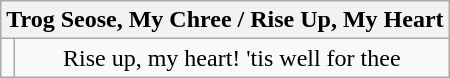<table class="wikitable">
<tr>
<th colspan="2">Trog Seose, My Chree / Rise Up, My Heart</th>
</tr>
<tr valign="top">
<td align=center><br></td>
<td align=center>Rise up, my heart! 'tis well for thee<br></td>
</tr>
</table>
